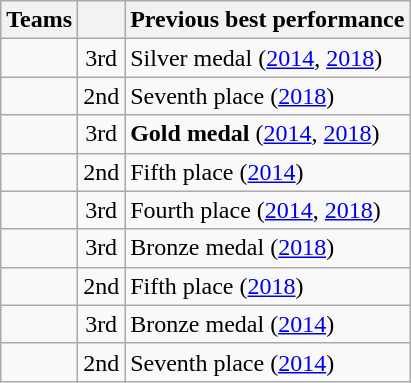<table class="wikitable">
<tr>
<th>Teams</th>
<th></th>
<th>Previous best performance</th>
</tr>
<tr>
<td></td>
<td align=center>3rd</td>
<td>Silver medal (<a href='#'>2014</a>, <a href='#'>2018</a>)</td>
</tr>
<tr>
<td></td>
<td align=center>2nd</td>
<td>Seventh place (<a href='#'>2018</a>)</td>
</tr>
<tr>
<td></td>
<td align=center>3rd</td>
<td><strong>Gold medal</strong> (<a href='#'>2014</a>, <a href='#'>2018</a>)</td>
</tr>
<tr>
<td></td>
<td align=center>2nd</td>
<td>Fifth place (<a href='#'>2014</a>)</td>
</tr>
<tr>
<td></td>
<td align=center>3rd</td>
<td>Fourth place (<a href='#'>2014</a>, <a href='#'>2018</a>)</td>
</tr>
<tr>
<td></td>
<td align=center>3rd</td>
<td>Bronze medal (<a href='#'>2018</a>)</td>
</tr>
<tr>
<td></td>
<td align=center>2nd</td>
<td>Fifth place (<a href='#'>2018</a>)</td>
</tr>
<tr>
<td></td>
<td align=center>3rd</td>
<td>Bronze medal (<a href='#'>2014</a>)</td>
</tr>
<tr>
<td></td>
<td align=center>2nd</td>
<td>Seventh place (<a href='#'>2014</a>)</td>
</tr>
</table>
